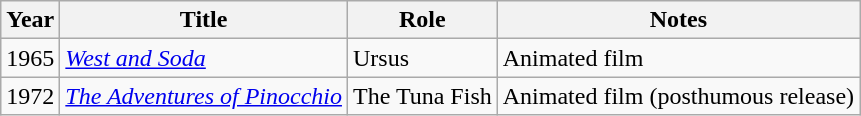<table class="wikitable plainrowheaders sortable">
<tr>
<th scope="col">Year</th>
<th scope="col">Title</th>
<th scope="col">Role</th>
<th scope="col">Notes</th>
</tr>
<tr>
<td>1965</td>
<td><em><a href='#'>West and Soda</a></em></td>
<td>Ursus</td>
<td>Animated film</td>
</tr>
<tr>
<td>1972</td>
<td><em><a href='#'>The Adventures of Pinocchio</a></em></td>
<td>The Tuna Fish</td>
<td>Animated film (posthumous release)</td>
</tr>
</table>
